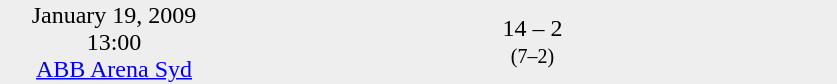<table style="background:#eee;" cellspacing="0">
<tr style="text-align:center;">
<td width=150>January 19, 2009<br>13:00<br><a href='#'>ABB Arena Syd</a></td>
<td style="width:150px; text-align:right;"></td>
<td width=100>14 – 2<br><small>(7–2)</small></td>
<td style="width:150px; text-align:left;"></td>
</tr>
</table>
